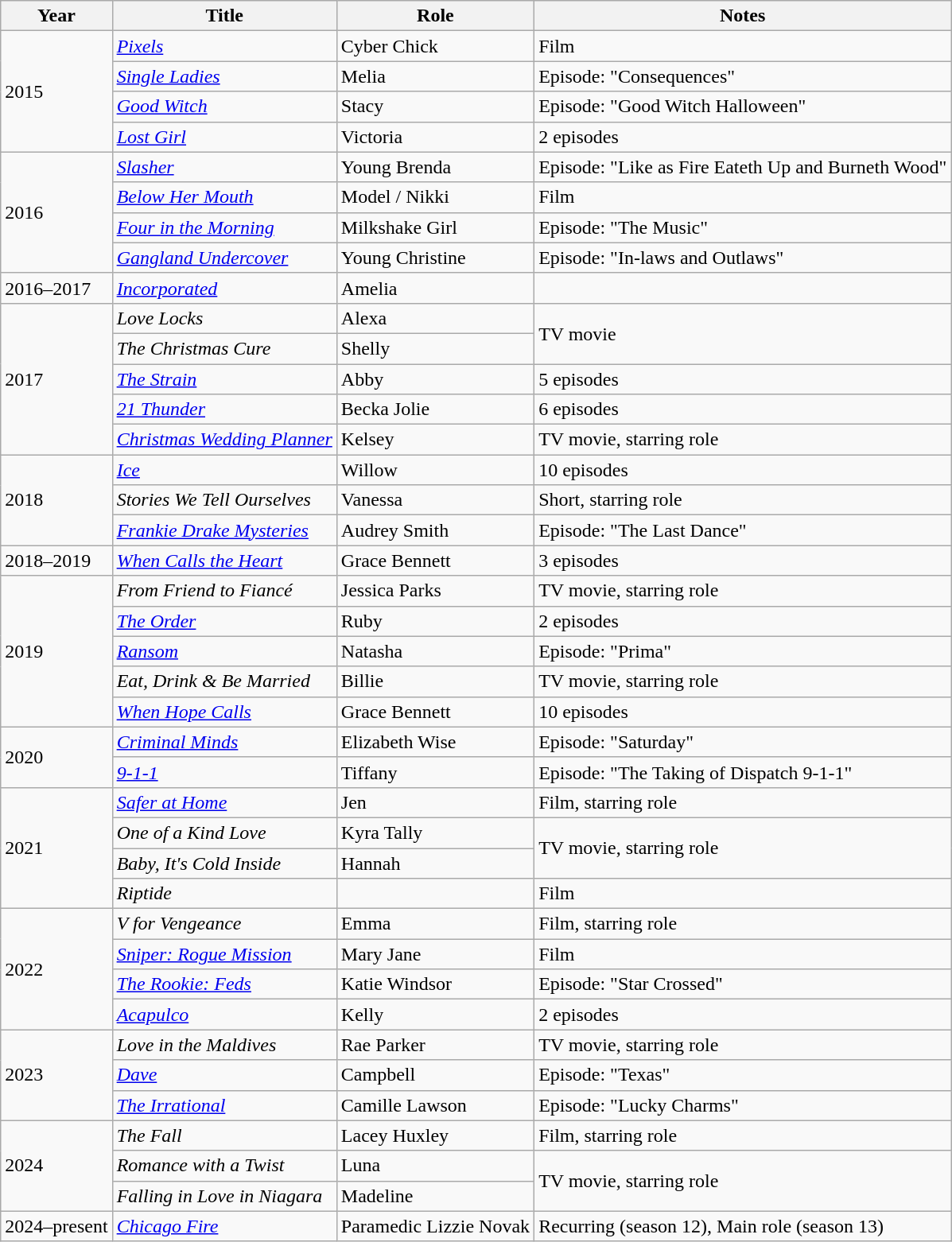<table class="wikitable sortable">
<tr>
<th>Year</th>
<th>Title</th>
<th>Role</th>
<th class="unsortable">Notes</th>
</tr>
<tr>
<td rowspan="4">2015</td>
<td><em><a href='#'>Pixels</a></em></td>
<td>Cyber Chick</td>
<td>Film</td>
</tr>
<tr>
<td><em><a href='#'>Single Ladies</a></em></td>
<td>Melia</td>
<td>Episode: "Consequences"</td>
</tr>
<tr>
<td><em><a href='#'>Good Witch</a></em></td>
<td>Stacy</td>
<td>Episode: "Good Witch Halloween"</td>
</tr>
<tr>
<td><em><a href='#'>Lost Girl</a></em></td>
<td>Victoria</td>
<td>2 episodes</td>
</tr>
<tr>
<td rowspan="4">2016</td>
<td><em><a href='#'>Slasher</a></em></td>
<td>Young Brenda</td>
<td>Episode: "Like as Fire Eateth Up and Burneth Wood"</td>
</tr>
<tr>
<td><em><a href='#'>Below Her Mouth</a></em></td>
<td>Model / Nikki</td>
<td>Film</td>
</tr>
<tr>
<td><em><a href='#'>Four in the Morning</a></em></td>
<td>Milkshake Girl</td>
<td>Episode: "The Music"</td>
</tr>
<tr>
<td><em><a href='#'>Gangland Undercover</a></em></td>
<td>Young Christine</td>
<td>Episode: "In-laws and Outlaws"</td>
</tr>
<tr>
<td>2016–2017</td>
<td><em><a href='#'>Incorporated</a></em></td>
<td>Amelia</td>
<td></td>
</tr>
<tr>
<td rowspan="5">2017</td>
<td><em>Love Locks</em></td>
<td>Alexa</td>
<td rowspan=2>TV movie</td>
</tr>
<tr>
<td><em>The Christmas Cure</em></td>
<td>Shelly</td>
</tr>
<tr>
<td><em><a href='#'>The Strain</a></em></td>
<td>Abby</td>
<td>5 episodes</td>
</tr>
<tr>
<td><em><a href='#'>21 Thunder</a></em></td>
<td>Becka Jolie</td>
<td>6 episodes</td>
</tr>
<tr>
<td><em><a href='#'>Christmas Wedding Planner</a></em></td>
<td>Kelsey</td>
<td>TV movie, starring role</td>
</tr>
<tr>
<td rowspan="3">2018</td>
<td><em><a href='#'>Ice</a></em></td>
<td>Willow</td>
<td>10 episodes</td>
</tr>
<tr>
<td><em>Stories We Tell Ourselves</em></td>
<td>Vanessa</td>
<td>Short, starring role</td>
</tr>
<tr>
<td><em><a href='#'>Frankie Drake Mysteries</a></em></td>
<td>Audrey Smith</td>
<td>Episode: "The Last Dance"</td>
</tr>
<tr>
<td>2018–2019</td>
<td><em><a href='#'>When Calls the Heart</a></em></td>
<td>Grace Bennett</td>
<td>3 episodes</td>
</tr>
<tr>
<td rowspan="5">2019</td>
<td><em>From Friend to Fiancé</em></td>
<td>Jessica Parks</td>
<td>TV movie, starring role</td>
</tr>
<tr>
<td><em><a href='#'>The Order</a></em></td>
<td>Ruby</td>
<td>2 episodes</td>
</tr>
<tr>
<td><em><a href='#'>Ransom</a></em></td>
<td>Natasha</td>
<td>Episode: "Prima"</td>
</tr>
<tr>
<td><em>Eat, Drink & Be Married</em></td>
<td>Billie</td>
<td>TV movie, starring role</td>
</tr>
<tr>
<td><em><a href='#'>When Hope Calls</a></em></td>
<td>Grace Bennett</td>
<td>10 episodes</td>
</tr>
<tr>
<td rowspan="2">2020</td>
<td><em><a href='#'>Criminal Minds</a></em></td>
<td>Elizabeth Wise</td>
<td>Episode: "Saturday"</td>
</tr>
<tr>
<td><em><a href='#'>9-1-1</a></em></td>
<td>Tiffany</td>
<td>Episode: "The Taking of Dispatch 9-1-1"</td>
</tr>
<tr>
<td rowspan="4">2021</td>
<td><em><a href='#'>Safer at Home</a></em></td>
<td>Jen</td>
<td>Film, starring role</td>
</tr>
<tr>
<td><em>One of a Kind Love</em></td>
<td>Kyra Tally</td>
<td rowspan=2>TV movie, starring role</td>
</tr>
<tr>
<td><em>Baby, It's Cold Inside</em></td>
<td>Hannah</td>
</tr>
<tr>
<td><em>Riptide</em></td>
<td></td>
<td>Film</td>
</tr>
<tr>
<td rowspan="4">2022</td>
<td><em>V for Vengeance</em></td>
<td>Emma</td>
<td>Film, starring role</td>
</tr>
<tr>
<td><em><a href='#'>Sniper: Rogue Mission</a></em></td>
<td>Mary Jane</td>
<td>Film</td>
</tr>
<tr>
<td><em><a href='#'>The Rookie: Feds</a></em></td>
<td>Katie Windsor</td>
<td>Episode: "Star Crossed"</td>
</tr>
<tr>
<td><em><a href='#'>Acapulco</a></em></td>
<td>Kelly</td>
<td>2 episodes</td>
</tr>
<tr>
<td rowspan="3">2023</td>
<td><em>Love in the Maldives</em></td>
<td>Rae Parker</td>
<td>TV movie, starring role</td>
</tr>
<tr>
<td><em><a href='#'>Dave</a></em></td>
<td>Campbell</td>
<td>Episode: "Texas"</td>
</tr>
<tr>
<td><em><a href='#'>The Irrational</a></em></td>
<td>Camille Lawson</td>
<td>Episode: "Lucky Charms"</td>
</tr>
<tr>
<td rowspan="3">2024</td>
<td><em>The Fall</em></td>
<td>Lacey Huxley</td>
<td>Film, starring role</td>
</tr>
<tr>
<td><em>Romance with a Twist</em></td>
<td>Luna</td>
<td rowspan=2>TV movie, starring role</td>
</tr>
<tr>
<td><em>Falling in Love in Niagara</em></td>
<td>Madeline</td>
</tr>
<tr>
<td>2024–present</td>
<td><em><a href='#'>Chicago Fire</a></em></td>
<td>Paramedic Lizzie Novak</td>
<td>Recurring (season 12), Main role (season 13)</td>
</tr>
</table>
